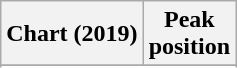<table class="wikitable sortable plainrowheaders" style="text-align:center">
<tr>
<th scope="col">Chart (2019)</th>
<th scope="col">Peak<br>position</th>
</tr>
<tr>
</tr>
<tr>
</tr>
</table>
